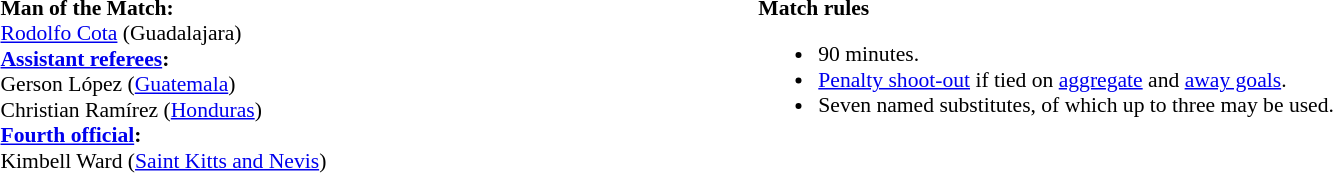<table style="width:100%; font-size:90%;">
<tr>
<td><br><strong>Man of the Match:</strong>
<br><a href='#'>Rodolfo Cota</a> (Guadalajara)<br><strong><a href='#'>Assistant referees</a>:</strong>
<br>Gerson López (<a href='#'>Guatemala</a>)
<br>Christian Ramírez (<a href='#'>Honduras</a>)
<br><strong><a href='#'>Fourth official</a>:</strong>
<br>Kimbell Ward (<a href='#'>Saint Kitts and Nevis</a>)</td>
<td style="width:60%; vertical-align:top;"><br><strong>Match rules</strong><ul><li>90 minutes.</li><li><a href='#'>Penalty shoot-out</a> if tied on <a href='#'>aggregate</a> and <a href='#'>away goals</a>.</li><li>Seven named substitutes, of which up to three may be used.</li></ul></td>
</tr>
</table>
